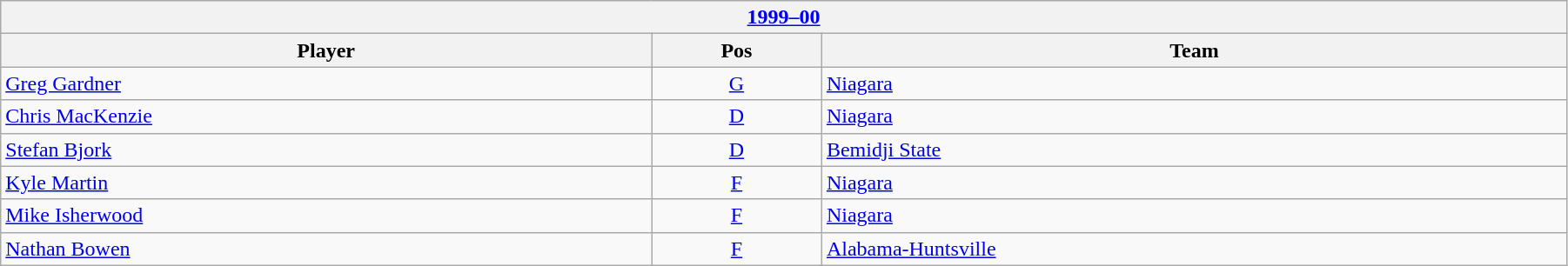<table class="wikitable" width=95%>
<tr>
<th colspan=3><a href='#'>1999–00</a></th>
</tr>
<tr>
<th>Player</th>
<th>Pos</th>
<th>Team</th>
</tr>
<tr>
<td><a href='#'>Greg Gardner</a></td>
<td style="text-align:center;"><a href='#'>G</a></td>
<td><a href='#'>Niagara</a></td>
</tr>
<tr>
<td><a href='#'>Chris MacKenzie</a></td>
<td style="text-align:center;"><a href='#'>D</a></td>
<td><a href='#'>Niagara</a></td>
</tr>
<tr>
<td><a href='#'>Stefan Bjork</a></td>
<td style="text-align:center;"><a href='#'>D</a></td>
<td><a href='#'>Bemidji State</a></td>
</tr>
<tr>
<td><a href='#'>Kyle Martin</a></td>
<td style="text-align:center;"><a href='#'>F</a></td>
<td><a href='#'>Niagara</a></td>
</tr>
<tr>
<td><a href='#'>Mike Isherwood</a></td>
<td style="text-align:center;"><a href='#'>F</a></td>
<td><a href='#'>Niagara</a></td>
</tr>
<tr>
<td><a href='#'>Nathan Bowen</a></td>
<td style="text-align:center;"><a href='#'>F</a></td>
<td><a href='#'>Alabama-Huntsville</a></td>
</tr>
</table>
